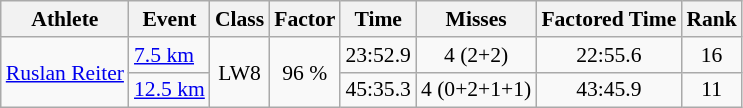<table class=wikitable style=font-size:90%;text-align:center>
<tr>
<th>Athlete</th>
<th>Event</th>
<th>Class</th>
<th>Factor</th>
<th>Time</th>
<th>Misses</th>
<th>Factored Time</th>
<th>Rank</th>
</tr>
<tr>
<td rowspan=2><a href='#'>Ruslan Reiter</a></td>
<td align=left><a href='#'>7.5 km</a></td>
<td rowspan=2>LW8</td>
<td rowspan=2>96 %</td>
<td>23:52.9</td>
<td>4 (2+2)</td>
<td>22:55.6</td>
<td>16</td>
</tr>
<tr>
<td align=left><a href='#'>12.5 km</a></td>
<td>45:35.3</td>
<td>4 (0+2+1+1)</td>
<td>43:45.9</td>
<td>11</td>
</tr>
</table>
